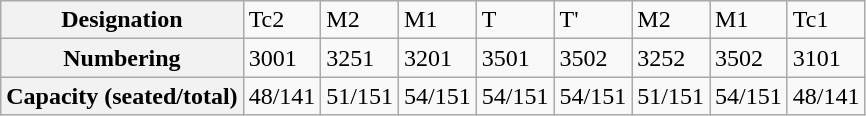<table class="wikitable">
<tr>
<th>Designation</th>
<td>Tc2</td>
<td>M2</td>
<td>M1</td>
<td>T</td>
<td>T'</td>
<td>M2</td>
<td>M1</td>
<td>Tc1</td>
</tr>
<tr>
<th>Numbering</th>
<td>3001</td>
<td>3251</td>
<td>3201</td>
<td>3501</td>
<td>3502</td>
<td>3252</td>
<td>3502</td>
<td>3101</td>
</tr>
<tr>
<th>Capacity (seated/total)</th>
<td>48/141</td>
<td>51/151</td>
<td>54/151</td>
<td>54/151</td>
<td>54/151</td>
<td>51/151</td>
<td>54/151</td>
<td>48/141</td>
</tr>
</table>
